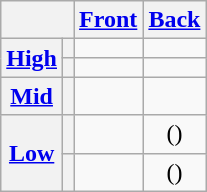<table class="wikitable" style="text-align: center;">
<tr>
<th colspan="2"></th>
<th><a href='#'>Front</a></th>
<th><a href='#'>Back</a></th>
</tr>
<tr>
<th rowspan="2"><a href='#'>High</a></th>
<th></th>
<td></td>
<td></td>
</tr>
<tr>
<th></th>
<td></td>
<td></td>
</tr>
<tr>
<th><a href='#'>Mid</a></th>
<th></th>
<td></td>
<td></td>
</tr>
<tr>
<th rowspan="2"><a href='#'>Low</a></th>
<th></th>
<td></td>
<td>()</td>
</tr>
<tr>
<th></th>
<td></td>
<td>()</td>
</tr>
</table>
